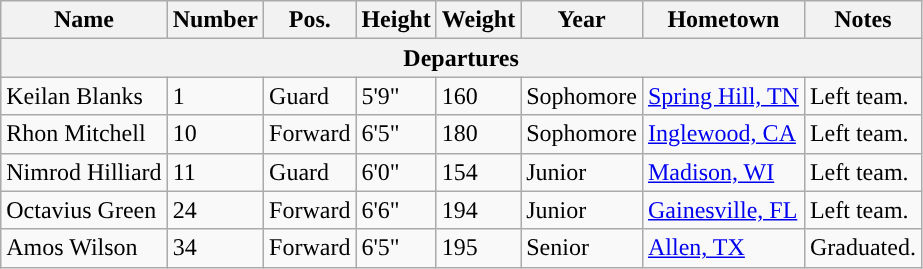<table class="wikitable sortable">
<tr>
<th>Name</th>
<th>Number</th>
<th>Pos.</th>
<th>Height</th>
<th>Weight</th>
<th>Year</th>
<th>Hometown</th>
<th class="unsortable">Notes</th>
</tr>
<tr>
<th colspan=9>Departures</th>
</tr>
<tr>
<td sortname>Keilan Blanks</td>
<td>1</td>
<td>Guard</td>
<td>5'9"</td>
<td>160</td>
<td>Sophomore</td>
<td><a href='#'>Spring Hill, TN</a></td>
<td>Left team.</td>
</tr>
<tr>
<td sortname>Rhon Mitchell</td>
<td>10</td>
<td>Forward</td>
<td>6'5"</td>
<td>180</td>
<td>Sophomore</td>
<td><a href='#'>Inglewood, CA</a></td>
<td>Left team.</td>
</tr>
<tr>
<td sortname>Nimrod Hilliard</td>
<td>11</td>
<td>Guard</td>
<td>6'0"</td>
<td>154</td>
<td>Junior</td>
<td><a href='#'>Madison, WI</a></td>
<td>Left team.</td>
</tr>
<tr>
<td sortname>Octavius Green</td>
<td>24</td>
<td>Forward</td>
<td>6'6"</td>
<td>194</td>
<td>Junior</td>
<td><a href='#'>Gainesville, FL</a></td>
<td>Left team.</td>
</tr>
<tr>
<td sortname>Amos Wilson</td>
<td>34</td>
<td>Forward</td>
<td>6'5"</td>
<td>195</td>
<td>Senior</td>
<td><a href='#'>Allen, TX</a></td>
<td>Graduated.</td>
</tr>
</table>
